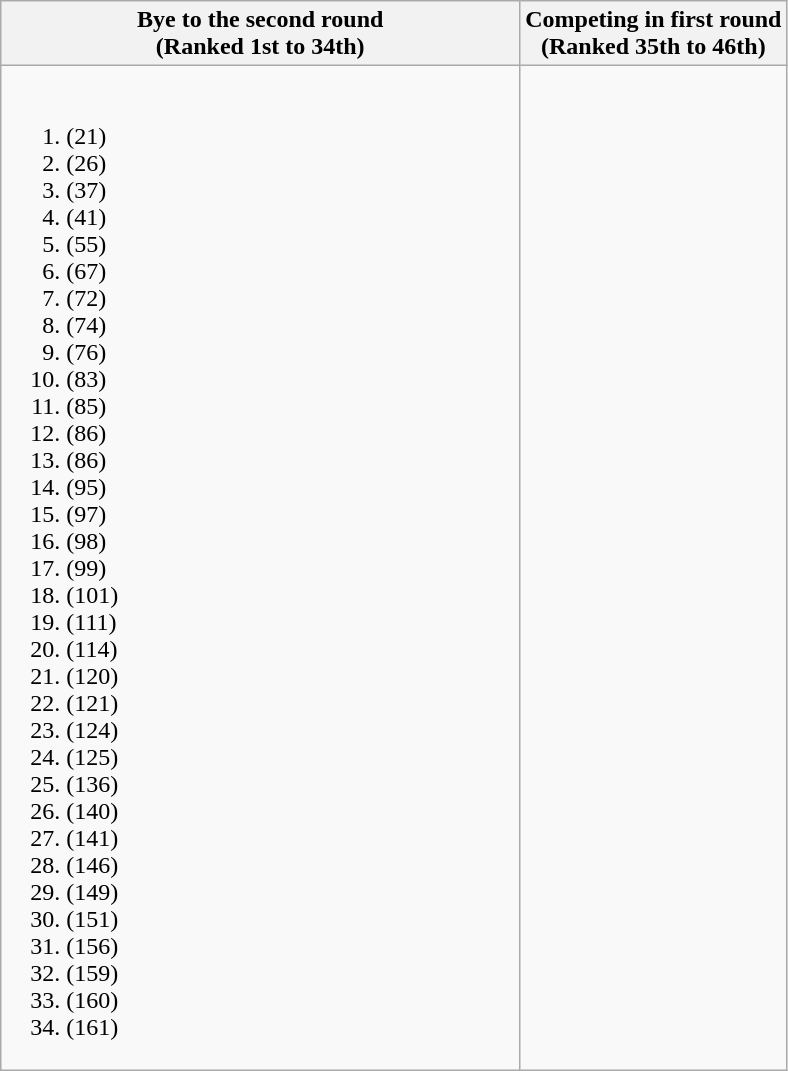<table class="wikitable">
<tr>
<th style="width:66%">Bye to the second round<br>(Ranked 1st to 34th)</th>
<th style="width:34%">Competing in first round<br>(Ranked 35th to 46th)</th>
</tr>
<tr valign=top>
<td><br><ol><li> (21)</li><li> (26)</li><li> (37)</li><li> (41)</li><li> (55)</li><li> (67)</li><li> (72)</li><li> (74)</li><li> (76)</li><li> (83)</li><li> (85)</li><li> (86)</li><li> (86)</li><li> (95)</li><li> (97)</li><li> (98)</li><li> (99)</li><li> (101)</li><li> (111)</li><li> (114)</li><li> (120)</li><li> (121)</li><li> (124)</li><li> (125)</li><li> (136)</li><li> (140)</li><li> (141)</li><li> (146)</li><li> (149)</li><li> (151)</li><li> (156)</li><li> (159)</li><li> (160)</li><li> (161)</li></ol></td>
<td></td>
</tr>
</table>
